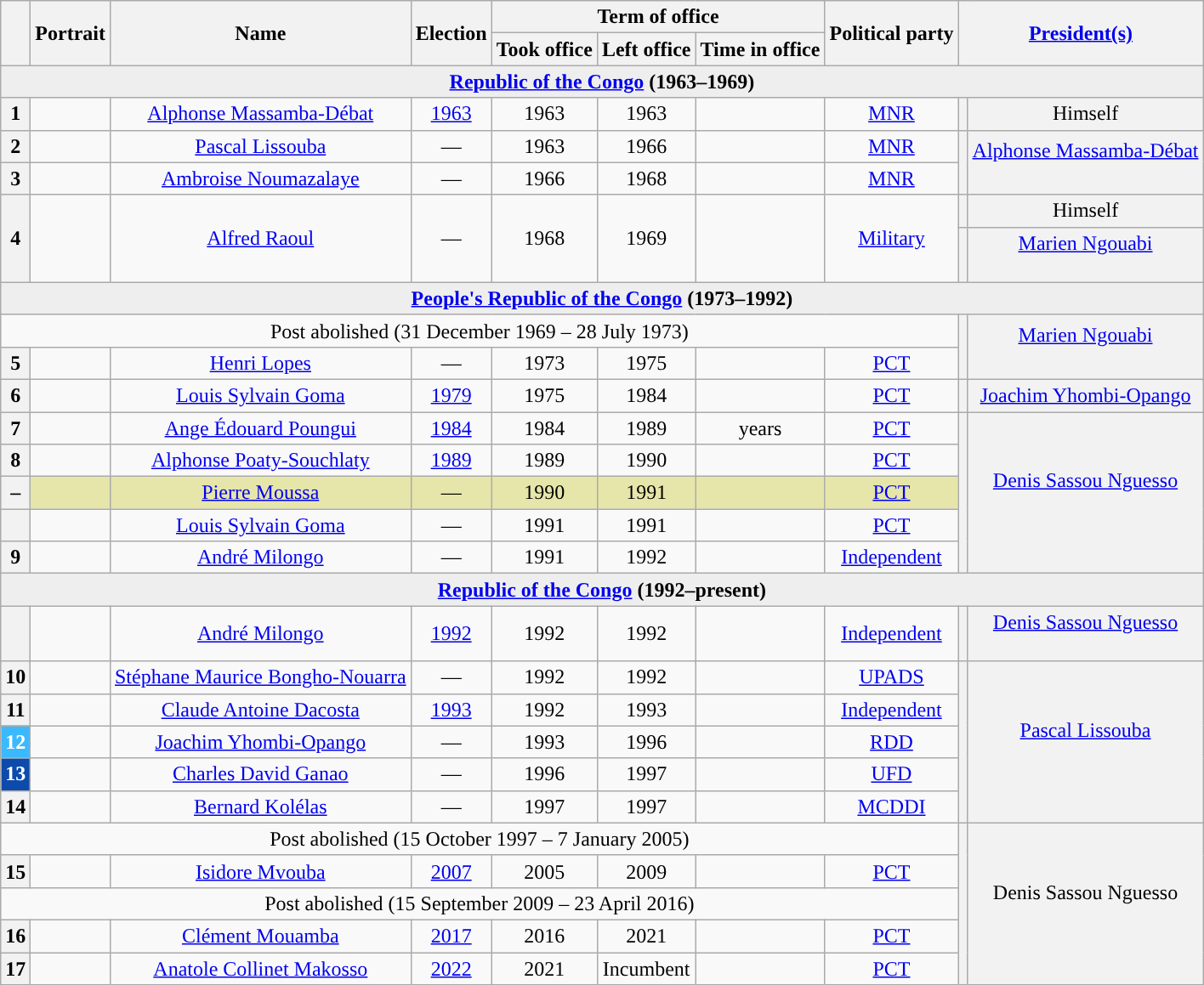<table class="wikitable" style="text-align:center">
<tr>
<th rowspan="2"></th>
<th rowspan="2">Portrait</th>
<th rowspan="2">Name<br></th>
<th rowspan="2">Election</th>
<th colspan="3">Term of office</th>
<th rowspan="2">Political party</th>
<th rowspan="2" colspan="2"><a href='#'>President(s)</a></th>
</tr>
<tr>
<th>Took office</th>
<th>Left office</th>
<th>Time in office</th>
</tr>
<tr bgcolor=#EEEEEE>
<td colspan="10"><strong><a href='#'>Republic of the Congo</a> (1963–1969)</strong></td>
</tr>
<tr>
<th style="background:">1</th>
<td></td>
<td><a href='#'>Alphonse Massamba-Débat</a><br></td>
<td><a href='#'>1963</a></td>
<td> 1963</td>
<td> 1963</td>
<td></td>
<td><a href='#'>MNR</a></td>
<th rowspan="1" style="background:"></th>
<th rowspan="1" style="font-weight:normal">Himself<br></th>
</tr>
<tr>
<th style="background:">2</th>
<td></td>
<td><a href='#'>Pascal Lissouba</a><br></td>
<td>—</td>
<td> 1963</td>
<td> 1966</td>
<td></td>
<td><a href='#'>MNR</a></td>
<th rowspan="3" style="background:"></th>
<th rowspan="3" style="font-weight:normal"><a href='#'>Alphonse Massamba-Débat</a><br><br></th>
</tr>
<tr>
<th style="background:">3</th>
<td></td>
<td><a href='#'>Ambroise Noumazalaye</a><br></td>
<td>—</td>
<td> 1966</td>
<td> 1968</td>
<td></td>
<td><a href='#'>MNR</a></td>
</tr>
<tr>
<th rowspan=3 style="background:">4</th>
<td rowspan=3></td>
<td rowspan=3><a href='#'>Alfred Raoul</a><br></td>
<td rowspan=3>—</td>
<td rowspan=3> 1968</td>
<td rowspan=3> 1969</td>
<td rowspan=3></td>
<td rowspan=3><a href='#'>Military</a></td>
</tr>
<tr>
<th rowspan="1" style="background:"></th>
<th rowspan="1" style="font-weight:normal">Himself<br></th>
</tr>
<tr>
<th rowspan="1" style="background:"></th>
<th rowspan="1" style="font-weight:normal"><a href='#'>Marien Ngouabi</a><br><br></th>
</tr>
<tr bgcolor=#EEEEEE>
<td colspan="10"><strong><a href='#'>People's Republic of the Congo</a> (1973–1992)</strong></td>
</tr>
<tr>
<td colspan="8">Post abolished (31 December 1969 – 28 July 1973)</td>
<th rowspan="3" style="background:"></th>
<th rowspan="3" style="font-weight:normal"><a href='#'>Marien Ngouabi</a><br><br></th>
</tr>
<tr>
<th style="background:">5</th>
<td></td>
<td><a href='#'>Henri Lopes</a><br></td>
<td>—</td>
<td> 1973</td>
<td> 1975</td>
<td></td>
<td><a href='#'>PCT</a></td>
</tr>
<tr>
<th rowspan=3 style="background:">6</th>
<td rowspan=3></td>
<td rowspan=3><a href='#'>Louis Sylvain Goma</a><br></td>
<td rowspan=3><a href='#'>1979</a></td>
<td rowspan=3> 1975</td>
<td rowspan=3> 1984</td>
<td rowspan=3></td>
<td rowspan=3><a href='#'>PCT</a></td>
</tr>
<tr>
<th rowspan="1" style="background:"></th>
<th rowspan="1" style="font-weight:normal"><a href='#'>Joachim Yhombi-Opango</a><br></th>
</tr>
<tr>
<th rowspan="6" style="background:"></th>
<th rowspan="6" style="font-weight:normal"><a href='#'>Denis Sassou Nguesso</a><br><br></th>
</tr>
<tr>
<th style="background:">7</th>
<td></td>
<td><a href='#'>Ange Édouard Poungui</a><br></td>
<td><a href='#'>1984</a></td>
<td> 1984</td>
<td> 1989</td>
<td> years</td>
<td><a href='#'>PCT</a></td>
</tr>
<tr>
<th style="background:">8</th>
<td></td>
<td><a href='#'>Alphonse Poaty-Souchlaty</a><br></td>
<td><a href='#'>1989</a></td>
<td> 1989</td>
<td> 1990</td>
<td></td>
<td><a href='#'>PCT</a></td>
</tr>
<tr style="background:#e6e6aa;">
<th style="background:">–</th>
<td></td>
<td><a href='#'>Pierre Moussa</a><br></td>
<td>—</td>
<td> 1990</td>
<td> 1991</td>
<td></td>
<td><a href='#'>PCT</a></td>
</tr>
<tr>
<th style="background:"></th>
<td></td>
<td><a href='#'>Louis Sylvain Goma</a><br></td>
<td>—</td>
<td> 1991</td>
<td> 1991</td>
<td></td>
<td><a href='#'>PCT</a></td>
</tr>
<tr>
<th style="background:">9</th>
<td></td>
<td><a href='#'>André Milongo</a><br></td>
<td>—</td>
<td> 1991</td>
<td> 1992</td>
<td></td>
<td><a href='#'>Independent</a></td>
</tr>
<tr bgcolor=#EEEEEE>
<td colspan="10"><strong><a href='#'>Republic of the Congo</a> (1992–present)</strong></td>
</tr>
<tr>
<th rowspan=2 style="background:"></th>
<td rowspan=2></td>
<td rowspan=2><a href='#'>André Milongo</a><br></td>
<td rowspan=2><a href='#'>1992</a></td>
<td rowspan=2> 1992</td>
<td rowspan=2> 1992</td>
<td rowspan=2></td>
<td rowspan=2><a href='#'>Independent</a></td>
<th rowspan="1" style="background:"></th>
<th rowspan="1" style="font-weight:normal"><a href='#'>Denis Sassou Nguesso</a><br><br></th>
</tr>
<tr>
<th rowspan="6" style="background:"></th>
<th rowspan="6" style="font-weight:normal"><a href='#'>Pascal Lissouba</a><br><br></th>
</tr>
<tr>
<th style="background:">10</th>
<td></td>
<td><a href='#'>Stéphane Maurice Bongho-Nouarra</a><br></td>
<td>—</td>
<td> 1992</td>
<td> 1992</td>
<td></td>
<td><a href='#'>UPADS</a></td>
</tr>
<tr>
<th style="background:">11</th>
<td></td>
<td><a href='#'>Claude Antoine Dacosta</a><br></td>
<td><a href='#'>1993</a></td>
<td> 1992</td>
<td> 1993</td>
<td></td>
<td><a href='#'>Independent</a></td>
</tr>
<tr>
<th style="background:#3BB9FF; color:white;">12</th>
<td></td>
<td><a href='#'>Joachim Yhombi-Opango</a><br></td>
<td>—</td>
<td> 1993</td>
<td> 1996</td>
<td></td>
<td><a href='#'>RDD</a></td>
</tr>
<tr>
<th style="background:#0C4BAC; color:white;">13</th>
<td></td>
<td><a href='#'>Charles David Ganao</a><br></td>
<td>—</td>
<td> 1996</td>
<td> 1997</td>
<td></td>
<td><a href='#'>UFD</a></td>
</tr>
<tr>
<th style="background:">14</th>
<td></td>
<td><a href='#'>Bernard Kolélas</a><br></td>
<td>—</td>
<td> 1997</td>
<td> 1997<br></td>
<td></td>
<td><a href='#'>MCDDI</a></td>
</tr>
<tr>
<td colspan="8">Post abolished (15 October 1997 – 7 January 2005)</td>
<th rowspan="5" style="background:"></th>
<th rowspan="5" style="font-weight:normal">Denis Sassou Nguesso<br><br></th>
</tr>
<tr>
<th style="background:">15</th>
<td></td>
<td><a href='#'>Isidore Mvouba</a><br></td>
<td><a href='#'>2007</a></td>
<td> 2005</td>
<td> 2009</td>
<td></td>
<td><a href='#'>PCT</a></td>
</tr>
<tr>
<td colspan="8">Post abolished (15 September 2009 – 23 April 2016)</td>
</tr>
<tr>
<th style="background:">16</th>
<td></td>
<td><a href='#'>Clément Mouamba</a><br></td>
<td><a href='#'>2017</a></td>
<td> 2016</td>
<td> 2021</td>
<td></td>
<td><a href='#'>PCT</a></td>
</tr>
<tr>
<th style="background:">17</th>
<td></td>
<td><a href='#'>Anatole Collinet Makosso</a><br></td>
<td><a href='#'>2022</a></td>
<td> 2021</td>
<td>Incumbent</td>
<td></td>
<td><a href='#'>PCT</a></td>
</tr>
</table>
